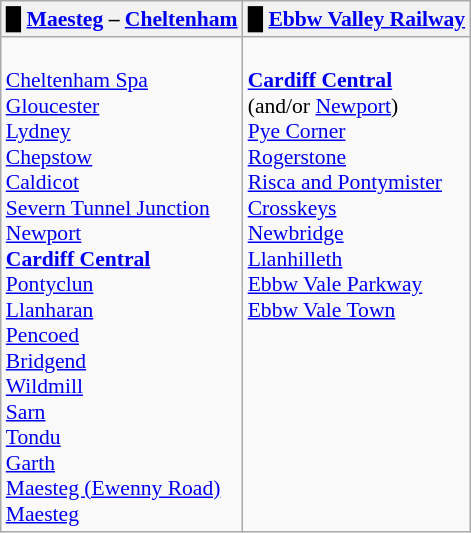<table class="wikitable" style="font-size: 90%">
<tr>
<th><span>█</span> <a href='#'>Maesteg</a> – <a href='#'>Cheltenham</a></th>
<th><span>█</span> <a href='#'>Ebbw Valley Railway</a></th>
</tr>
<tr valign="top">
<td><br><a href='#'>Cheltenham Spa</a><br>
<a href='#'>Gloucester</a><br>
<a href='#'>Lydney</a><br>
<a href='#'>Chepstow</a><br>
<a href='#'>Caldicot</a><br>
<a href='#'>Severn Tunnel Junction</a><br>
<a href='#'>Newport</a><br>
<strong><a href='#'>Cardiff Central</a></strong><br>
<a href='#'>Pontyclun</a><br>
<a href='#'>Llanharan</a><br>
<a href='#'>Pencoed</a><br>
<a href='#'>Bridgend</a><br>
<a href='#'>Wildmill</a><br>
<a href='#'>Sarn</a><br>
<a href='#'>Tondu</a><br>
<a href='#'>Garth</a><br>
<a href='#'>Maesteg (Ewenny Road)</a><br>
<a href='#'>Maesteg</a></td>
<td><br><strong><a href='#'>Cardiff Central</a></strong><br>
(and/or <a href='#'>Newport</a>)<br>
<a href='#'>Pye Corner</a><br>
<a href='#'>Rogerstone</a><br>
<a href='#'>Risca and Pontymister</a><br>
<a href='#'>Crosskeys</a><br>
<a href='#'>Newbridge</a><br>
<a href='#'>Llanhilleth</a><br>
<a href='#'>Ebbw Vale Parkway</a><br>
<a href='#'>Ebbw Vale Town</a></td>
</tr>
</table>
